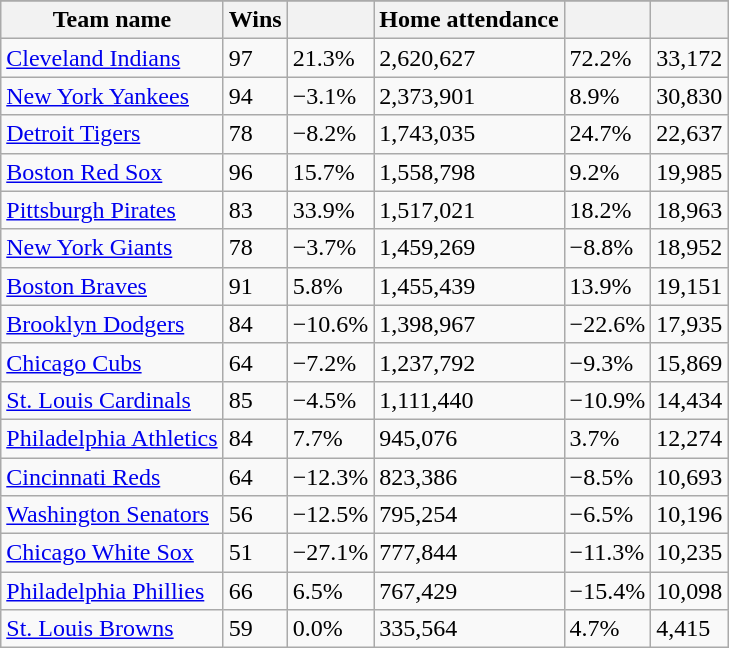<table class="wikitable sortable">
<tr style="text-align:center; font-size:larger;">
</tr>
<tr>
<th>Team name</th>
<th>Wins</th>
<th></th>
<th>Home attendance</th>
<th></th>
<th></th>
</tr>
<tr>
<td><a href='#'>Cleveland Indians</a></td>
<td>97</td>
<td>21.3%</td>
<td>2,620,627</td>
<td>72.2%</td>
<td>33,172</td>
</tr>
<tr>
<td><a href='#'>New York Yankees</a></td>
<td>94</td>
<td>−3.1%</td>
<td>2,373,901</td>
<td>8.9%</td>
<td>30,830</td>
</tr>
<tr>
<td><a href='#'>Detroit Tigers</a></td>
<td>78</td>
<td>−8.2%</td>
<td>1,743,035</td>
<td>24.7%</td>
<td>22,637</td>
</tr>
<tr>
<td><a href='#'>Boston Red Sox</a></td>
<td>96</td>
<td>15.7%</td>
<td>1,558,798</td>
<td>9.2%</td>
<td>19,985</td>
</tr>
<tr>
<td><a href='#'>Pittsburgh Pirates</a></td>
<td>83</td>
<td>33.9%</td>
<td>1,517,021</td>
<td>18.2%</td>
<td>18,963</td>
</tr>
<tr>
<td><a href='#'>New York Giants</a></td>
<td>78</td>
<td>−3.7%</td>
<td>1,459,269</td>
<td>−8.8%</td>
<td>18,952</td>
</tr>
<tr>
<td><a href='#'>Boston Braves</a></td>
<td>91</td>
<td>5.8%</td>
<td>1,455,439</td>
<td>13.9%</td>
<td>19,151</td>
</tr>
<tr>
<td><a href='#'>Brooklyn Dodgers</a></td>
<td>84</td>
<td>−10.6%</td>
<td>1,398,967</td>
<td>−22.6%</td>
<td>17,935</td>
</tr>
<tr>
<td><a href='#'>Chicago Cubs</a></td>
<td>64</td>
<td>−7.2%</td>
<td>1,237,792</td>
<td>−9.3%</td>
<td>15,869</td>
</tr>
<tr>
<td><a href='#'>St. Louis Cardinals</a></td>
<td>85</td>
<td>−4.5%</td>
<td>1,111,440</td>
<td>−10.9%</td>
<td>14,434</td>
</tr>
<tr>
<td><a href='#'>Philadelphia Athletics</a></td>
<td>84</td>
<td>7.7%</td>
<td>945,076</td>
<td>3.7%</td>
<td>12,274</td>
</tr>
<tr>
<td><a href='#'>Cincinnati Reds</a></td>
<td>64</td>
<td>−12.3%</td>
<td>823,386</td>
<td>−8.5%</td>
<td>10,693</td>
</tr>
<tr>
<td><a href='#'>Washington Senators</a></td>
<td>56</td>
<td>−12.5%</td>
<td>795,254</td>
<td>−6.5%</td>
<td>10,196</td>
</tr>
<tr>
<td><a href='#'>Chicago White Sox</a></td>
<td>51</td>
<td>−27.1%</td>
<td>777,844</td>
<td>−11.3%</td>
<td>10,235</td>
</tr>
<tr>
<td><a href='#'>Philadelphia Phillies</a></td>
<td>66</td>
<td>6.5%</td>
<td>767,429</td>
<td>−15.4%</td>
<td>10,098</td>
</tr>
<tr>
<td><a href='#'>St. Louis Browns</a></td>
<td>59</td>
<td>0.0%</td>
<td>335,564</td>
<td>4.7%</td>
<td>4,415</td>
</tr>
</table>
